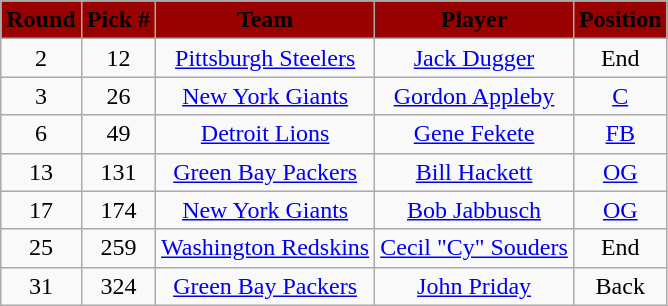<table class="wikitable" style="text-align:center">
<tr style="background:#900;">
<td><strong><span>Round</span></strong></td>
<td><strong><span>Pick #</span></strong></td>
<td><strong><span>Team</span></strong></td>
<td><strong><span>Player</span></strong></td>
<td><strong><span>Position</span></strong></td>
</tr>
<tr>
<td>2</td>
<td align=center>12</td>
<td><a href='#'>Pittsburgh Steelers</a></td>
<td><a href='#'>Jack Dugger</a></td>
<td>End</td>
</tr>
<tr>
<td>3</td>
<td align=center>26</td>
<td><a href='#'>New York Giants</a></td>
<td><a href='#'>Gordon Appleby</a></td>
<td><a href='#'>C</a></td>
</tr>
<tr>
<td>6</td>
<td align=center>49</td>
<td><a href='#'>Detroit Lions</a></td>
<td><a href='#'>Gene Fekete</a></td>
<td><a href='#'>FB</a></td>
</tr>
<tr>
<td>13</td>
<td align=center>131</td>
<td><a href='#'>Green Bay Packers</a></td>
<td><a href='#'>Bill Hackett</a></td>
<td><a href='#'>OG</a></td>
</tr>
<tr>
<td>17</td>
<td align=center>174</td>
<td><a href='#'>New York Giants</a></td>
<td><a href='#'>Bob Jabbusch</a></td>
<td><a href='#'>OG</a></td>
</tr>
<tr>
<td>25</td>
<td align=center>259</td>
<td><a href='#'>Washington Redskins</a></td>
<td><a href='#'>Cecil "Cy" Souders</a></td>
<td>End</td>
</tr>
<tr>
<td>31</td>
<td align=center>324</td>
<td><a href='#'>Green Bay Packers</a></td>
<td><a href='#'>John Priday</a></td>
<td>Back</td>
</tr>
</table>
